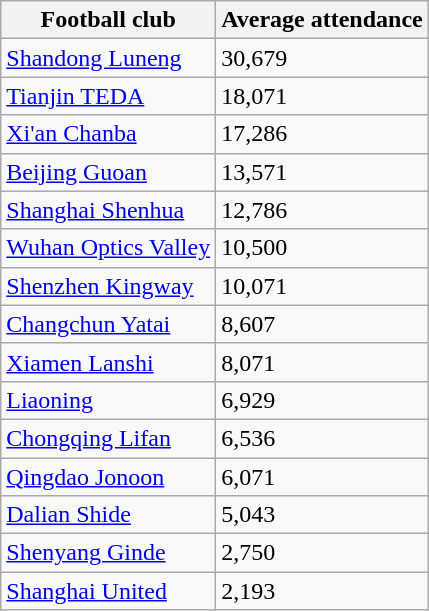<table class="wikitable sortable">
<tr>
<th>Football club</th>
<th>Average attendance</th>
</tr>
<tr>
<td><a href='#'>Shandong Luneng</a></td>
<td>30,679</td>
</tr>
<tr>
<td><a href='#'>Tianjin TEDA</a></td>
<td>18,071</td>
</tr>
<tr>
<td><a href='#'>Xi'an Chanba</a></td>
<td>17,286</td>
</tr>
<tr>
<td><a href='#'>Beijing Guoan</a></td>
<td>13,571</td>
</tr>
<tr>
<td><a href='#'>Shanghai Shenhua</a></td>
<td>12,786</td>
</tr>
<tr>
<td><a href='#'>Wuhan Optics Valley</a></td>
<td>10,500</td>
</tr>
<tr>
<td><a href='#'>Shenzhen Kingway</a></td>
<td>10,071</td>
</tr>
<tr>
<td><a href='#'>Changchun Yatai</a></td>
<td>8,607</td>
</tr>
<tr>
<td><a href='#'>Xiamen Lanshi</a></td>
<td>8,071</td>
</tr>
<tr>
<td><a href='#'>Liaoning</a></td>
<td>6,929</td>
</tr>
<tr>
<td><a href='#'>Chongqing Lifan</a></td>
<td>6,536</td>
</tr>
<tr>
<td><a href='#'>Qingdao Jonoon</a></td>
<td>6,071</td>
</tr>
<tr>
<td><a href='#'>Dalian Shide</a></td>
<td>5,043</td>
</tr>
<tr>
<td><a href='#'>Shenyang Ginde</a></td>
<td>2,750</td>
</tr>
<tr>
<td><a href='#'>Shanghai United</a></td>
<td>2,193</td>
</tr>
</table>
